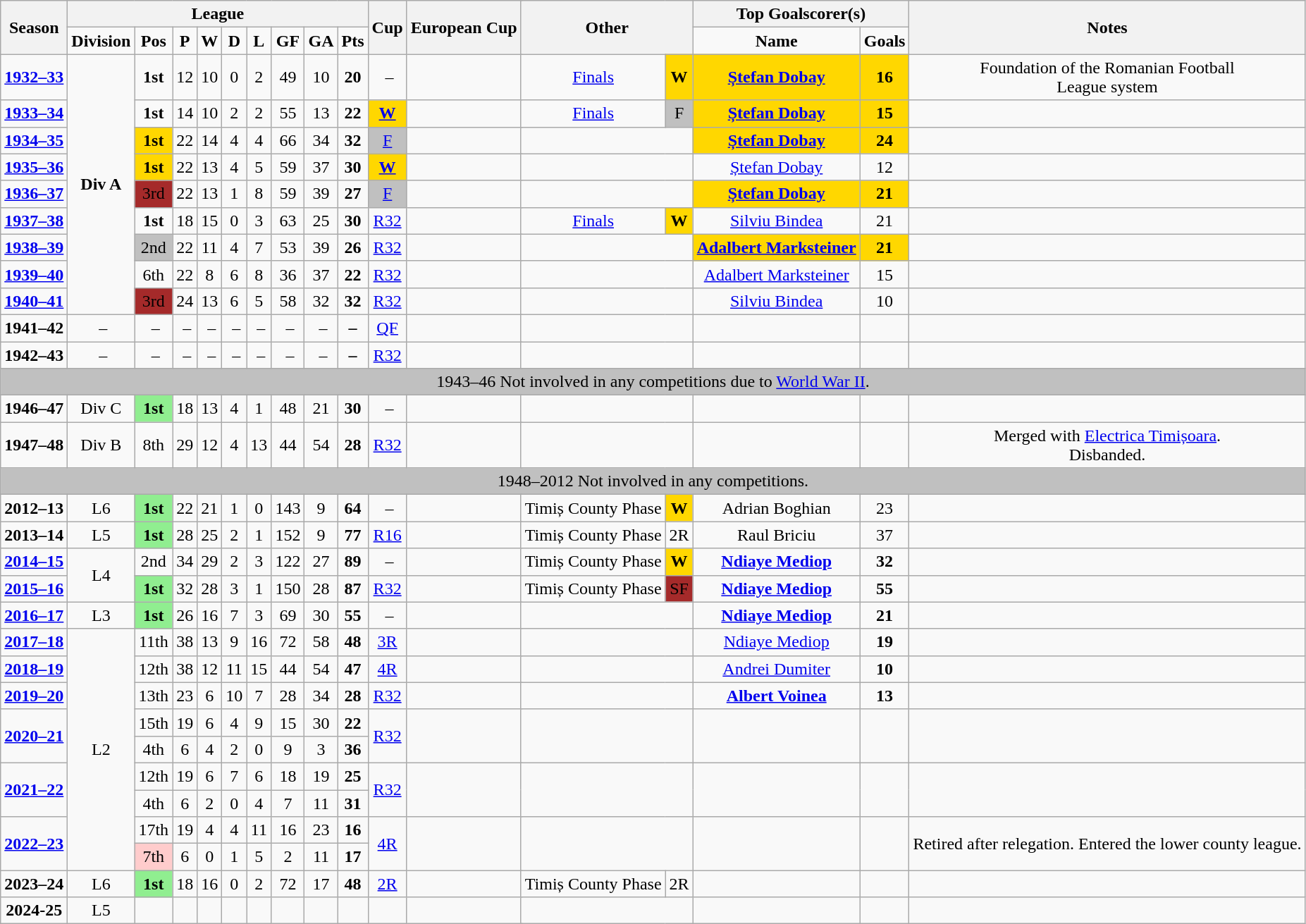<table class="wikitable" style="text-align: center;">
<tr>
<th rowspan=2>Season</th>
<th colspan=9>League</th>
<th rowspan=2>Cup</th>
<th colspan=2 rowspan=2>European Cup</th>
<th colspan=2 rowspan=2>Other</th>
<th colspan=2>Top Goalscorer(s)</th>
<th rowspan=2>Notes</th>
</tr>
<tr>
<td><strong>Division</strong></td>
<td><strong>Pos</strong></td>
<td><strong>P</strong></td>
<td><strong>W</strong></td>
<td><strong>D</strong></td>
<td><strong>L</strong></td>
<td><strong>GF</strong></td>
<td><strong>GA</strong></td>
<td><strong>Pts</strong></td>
<td><strong>Name</strong></td>
<td><strong>Goals</strong></td>
</tr>
<tr>
<td><strong><a href='#'>1932–33</a></strong></td>
<td rowspan=9><strong>Div A</strong></td>
<td><strong>1st</strong></td>
<td>12</td>
<td>10</td>
<td>0</td>
<td>2</td>
<td>49</td>
<td>10</td>
<td><strong>20</strong></td>
<td> –</td>
<td colspan=2></td>
<td><a href='#'>Finals</a></td>
<td style="background:gold;"><strong>W</strong></td>
<td style="background:gold;"> <strong><a href='#'>Ștefan Dobay</a></strong></td>
<td style="background:gold;"><strong>16</strong></td>
<td>Foundation of the Romanian Football<br>League system</td>
</tr>
<tr>
<td><strong><a href='#'>1933–34</a></strong></td>
<td><strong>1st</strong></td>
<td>14</td>
<td>10</td>
<td>2</td>
<td>2</td>
<td>55</td>
<td>13</td>
<td><strong>22</strong></td>
<td style="background:gold;"><a href='#'><strong>W</strong></a></td>
<td colspan=2></td>
<td><a href='#'>Finals</a></td>
<td style="background:silver;">F</td>
<td style="background:gold;"> <strong><a href='#'>Ștefan Dobay</a></strong></td>
<td style="background:gold;"><strong>15</strong></td>
<td></td>
</tr>
<tr>
<td><strong><a href='#'>1934–35</a></strong></td>
<td style="background:gold;"><strong>1st</strong></td>
<td>22</td>
<td>14</td>
<td>4</td>
<td>4</td>
<td>66</td>
<td>34</td>
<td><strong>32</strong></td>
<td style="background:silver;"><a href='#'>F</a></td>
<td colspan=2></td>
<td colspan=2></td>
<td style="background:gold;"> <strong><a href='#'>Ștefan Dobay</a></strong></td>
<td style="background:gold;"><strong>24</strong></td>
<td></td>
</tr>
<tr>
<td><strong><a href='#'>1935–36</a></strong></td>
<td style="background:gold;"><strong>1st</strong></td>
<td>22</td>
<td>13</td>
<td>4</td>
<td>5</td>
<td>59</td>
<td>37</td>
<td><strong>30</strong></td>
<td style="background:gold;"><a href='#'><strong>W</strong></a></td>
<td colspan=2></td>
<td colspan=2></td>
<td> <a href='#'>Ștefan Dobay</a></td>
<td>12</td>
<td></td>
</tr>
<tr>
<td><strong><a href='#'>1936–37</a></strong></td>
<td style="background:brown;">3rd</td>
<td>22</td>
<td>13</td>
<td>1</td>
<td>8</td>
<td>59</td>
<td>39</td>
<td><strong>27</strong></td>
<td style="background:silver;"><a href='#'>F</a></td>
<td colspan=2></td>
<td colspan=2></td>
<td style="background:gold;"> <strong><a href='#'>Ștefan Dobay</a></strong></td>
<td style="background:gold;"><strong>21</strong></td>
<td></td>
</tr>
<tr>
<td><strong><a href='#'>1937–38</a></strong></td>
<td><strong>1st</strong></td>
<td>18</td>
<td>15</td>
<td>0</td>
<td>3</td>
<td>63</td>
<td>25</td>
<td><strong>30</strong></td>
<td><a href='#'>R32</a></td>
<td colspan=2></td>
<td><a href='#'>Finals</a></td>
<td style="background:gold;"><strong>W</strong></td>
<td> <a href='#'>Silviu Bindea</a></td>
<td>21</td>
<td></td>
</tr>
<tr>
<td><strong><a href='#'>1938–39</a></strong></td>
<td style="background:silver;">2nd</td>
<td>22</td>
<td>11</td>
<td>4</td>
<td>7</td>
<td>53</td>
<td>39</td>
<td><strong>26</strong></td>
<td><a href='#'>R32</a></td>
<td colspan=2></td>
<td colspan=2></td>
<td style="background:gold;"> <strong><a href='#'>Adalbert Marksteiner</a></strong></td>
<td style="background:gold;"><strong>21</strong></td>
<td></td>
</tr>
<tr>
<td><strong><a href='#'>1939–40</a></strong></td>
<td>6th</td>
<td>22</td>
<td>8</td>
<td>6</td>
<td>8</td>
<td>36</td>
<td>37</td>
<td><strong>22</strong></td>
<td><a href='#'>R32</a></td>
<td colspan=2></td>
<td colspan=2></td>
<td> <a href='#'>Adalbert Marksteiner</a></td>
<td>15</td>
<td></td>
</tr>
<tr>
<td><strong><a href='#'>1940–41</a></strong></td>
<td style="background:brown;">3rd</td>
<td>24</td>
<td>13</td>
<td>6</td>
<td>5</td>
<td>58</td>
<td>32</td>
<td><strong>32</strong></td>
<td><a href='#'>R32</a></td>
<td colspan=2></td>
<td colspan=2></td>
<td> <a href='#'>Silviu Bindea</a></td>
<td>10</td>
<td></td>
</tr>
<tr>
<td><strong>1941–42</strong></td>
<td> –</td>
<td> –</td>
<td> –</td>
<td> –</td>
<td> –</td>
<td> –</td>
<td> –</td>
<td> –</td>
<td><strong>–</strong></td>
<td><a href='#'>QF</a></td>
<td colspan=2></td>
<td colspan=2></td>
<td></td>
<td></td>
<td></td>
</tr>
<tr>
<td><strong>1942–43</strong></td>
<td> –</td>
<td> –</td>
<td> –</td>
<td> –</td>
<td> –</td>
<td> –</td>
<td> –</td>
<td> –</td>
<td><strong>–</strong></td>
<td><a href='#'>R32</a></td>
<td colspan=2></td>
<td colspan=2></td>
<td></td>
<td></td>
<td></td>
</tr>
<tr>
<td colspan="18" style="background:silver;">1943–46 Not involved in any competitions due to <a href='#'>World War II</a>.</td>
</tr>
<tr>
<td><strong>1946–47</strong></td>
<td>Div C</td>
<td style="background:lightgreen;"><strong>1st</strong></td>
<td>18</td>
<td>13</td>
<td>4</td>
<td>1</td>
<td>48</td>
<td>21</td>
<td><strong>30</strong></td>
<td> –</td>
<td colspan=2></td>
<td colspan=2></td>
<td></td>
<td></td>
<td></td>
</tr>
<tr>
<td><strong>1947–48</strong></td>
<td>Div B</td>
<td>8th</td>
<td>29</td>
<td>12</td>
<td>4</td>
<td>13</td>
<td>44</td>
<td>54</td>
<td><strong>28</strong></td>
<td><a href='#'>R32</a></td>
<td colspan=2></td>
<td colspan=2></td>
<td></td>
<td></td>
<td>Merged with <a href='#'>Electrica Timișoara</a>. <br> Disbanded.</td>
</tr>
<tr>
<td colspan="18" style="background:silver;">1948–2012 Not involved in any competitions.</td>
</tr>
<tr>
<td><strong>2012–13</strong></td>
<td>L6</td>
<td style="background:lightgreen;"><strong>1st</strong></td>
<td>22</td>
<td>21</td>
<td>1</td>
<td>0</td>
<td>143</td>
<td>9</td>
<td><strong>64</strong></td>
<td> –</td>
<td colspan=2></td>
<td>Timiș County Phase</td>
<td style="background:gold;"><strong>W</strong></td>
<td> Adrian Boghian</td>
<td>23</td>
<td></td>
</tr>
<tr>
<td><strong>2013–14</strong></td>
<td>L5</td>
<td style="background:lightgreen;"><strong>1st</strong></td>
<td>28</td>
<td>25</td>
<td>2</td>
<td>1</td>
<td>152</td>
<td>9</td>
<td><strong>77</strong></td>
<td><a href='#'>R16</a></td>
<td colspan=2></td>
<td>Timiș County Phase</td>
<td>2R</td>
<td> Raul Briciu</td>
<td>37</td>
<td></td>
</tr>
<tr>
<td><strong><a href='#'>2014–15</a></strong></td>
<td rowspan=2>L4</td>
<td>2nd</td>
<td>34</td>
<td>29</td>
<td>2</td>
<td>3</td>
<td>122</td>
<td>27</td>
<td><strong>89</strong></td>
<td> –</td>
<td colspan=2></td>
<td>Timiș County Phase</td>
<td style="background:gold;"><strong>W</strong></td>
<td> <strong><a href='#'>Ndiaye Mediop</a></strong></td>
<td><strong>32</strong></td>
<td></td>
</tr>
<tr>
<td><strong><a href='#'>2015–16</a> </strong></td>
<td style="background:lightgreen;"><strong>1st</strong></td>
<td>32</td>
<td>28</td>
<td>3</td>
<td>1</td>
<td>150</td>
<td>28</td>
<td><strong>87</strong></td>
<td><a href='#'>R32</a></td>
<td colspan=2></td>
<td>Timiș County Phase</td>
<td style="background:brown;">SF</td>
<td> <strong><a href='#'>Ndiaye Mediop</a></strong></td>
<td><strong>55</strong></td>
<td></td>
</tr>
<tr>
<td><strong><a href='#'>2016–17</a></strong></td>
<td>L3</td>
<td style="background:lightgreen;"><strong>1st</strong></td>
<td>26</td>
<td>16</td>
<td>7</td>
<td>3</td>
<td>69</td>
<td>30</td>
<td><strong>55</strong></td>
<td> –</td>
<td colspan=2></td>
<td colspan=2></td>
<td><strong> <a href='#'>Ndiaye Mediop</a></strong></td>
<td><strong>21</strong></td>
<td></td>
</tr>
<tr>
<td><strong><a href='#'>2017–18</a></strong></td>
<td rowspan=9>L2</td>
<td>11th</td>
<td>38</td>
<td>13</td>
<td>9</td>
<td>16</td>
<td>72</td>
<td>58</td>
<td><strong>48</strong></td>
<td><a href='#'>3R</a></td>
<td colspan=2></td>
<td colspan=2></td>
<td> <a href='#'>Ndiaye Mediop</a></td>
<td><strong>19</strong></td>
<td></td>
</tr>
<tr>
<td><strong><a href='#'>2018–19</a></strong></td>
<td>12th</td>
<td>38</td>
<td>12</td>
<td>11</td>
<td>15</td>
<td>44</td>
<td>54</td>
<td><strong>47</strong></td>
<td><a href='#'>4R</a></td>
<td colspan=2></td>
<td colspan=2></td>
<td> <a href='#'>Andrei Dumiter</a></td>
<td><strong>10</strong></td>
<td></td>
</tr>
<tr>
<td><strong><a href='#'>2019–20</a></strong></td>
<td>13th</td>
<td>23</td>
<td>6</td>
<td>10</td>
<td>7</td>
<td>28</td>
<td>34</td>
<td><strong>28</strong></td>
<td><a href='#'>R32</a></td>
<td colspan=2></td>
<td colspan=2></td>
<td> <strong><a href='#'>Albert Voinea</a></strong></td>
<td><strong>13</strong></td>
<td></td>
</tr>
<tr>
<td rowspan=2><strong><a href='#'>2020–21</a></strong></td>
<td>15th</td>
<td>19</td>
<td>6</td>
<td>4</td>
<td>9</td>
<td>15</td>
<td>30</td>
<td><strong>22</strong></td>
<td rowspan=2><a href='#'>R32</a></td>
<td rowspan=2 colspan=2></td>
<td rowspan=2 colspan=2></td>
<td rowspan=2></td>
<td rowspan=2></td>
<td rowspan=2></td>
</tr>
<tr>
<td>4th</td>
<td>6</td>
<td>4</td>
<td>2</td>
<td>0</td>
<td>9</td>
<td>3</td>
<td><strong>36</strong></td>
</tr>
<tr>
<td rowspan=2><strong><a href='#'>2021–22</a></strong></td>
<td>12th</td>
<td>19</td>
<td>6</td>
<td>7</td>
<td>6</td>
<td>18</td>
<td>19</td>
<td><strong>25</strong></td>
<td rowspan=2><a href='#'>R32</a></td>
<td rowspan=2 colspan=2></td>
<td rowspan=2 colspan=2></td>
<td rowspan=2></td>
<td rowspan=2></td>
<td rowspan=2></td>
</tr>
<tr>
<td>4th</td>
<td>6</td>
<td>2</td>
<td>0</td>
<td>4</td>
<td>7</td>
<td>11</td>
<td><strong>31</strong></td>
</tr>
<tr>
<td rowspan=2><strong><a href='#'>2022–23</a></strong></td>
<td>17th</td>
<td>19</td>
<td>4</td>
<td>4</td>
<td>11</td>
<td>16</td>
<td>23</td>
<td><strong>16</strong></td>
<td rowspan=2><a href='#'>4R</a></td>
<td rowspan=2 colspan=2></td>
<td rowspan=2 colspan=2></td>
<td rowspan=2></td>
<td rowspan=2></td>
<td rowspan=2>Retired after relegation. Entered the lower county league.</td>
</tr>
<tr>
<td align=center bgcolor=#FFCCCC>7th</td>
<td>6</td>
<td>0</td>
<td>1</td>
<td>5</td>
<td>2</td>
<td>11</td>
<td><strong>17</strong></td>
</tr>
<tr>
<td><strong>2023–24</strong></td>
<td>L6</td>
<td style="background:lightgreen;"><strong>1st</strong></td>
<td>18</td>
<td>16</td>
<td>0</td>
<td>2</td>
<td>72</td>
<td>17</td>
<td><strong>48</strong></td>
<td><a href='#'>2R</a></td>
<td colspan=2></td>
<td>Timiș County Phase</td>
<td>2R</td>
<td></td>
<td></td>
<td></td>
</tr>
<tr>
<td><strong>2024-25</strong></td>
<td>L5</td>
<td></td>
<td></td>
<td></td>
<td></td>
<td></td>
<td></td>
<td></td>
<td></td>
<td></td>
<td colspan=2></td>
<td colspan=2></td>
<td></td>
<td></td>
<td></td>
</tr>
</table>
